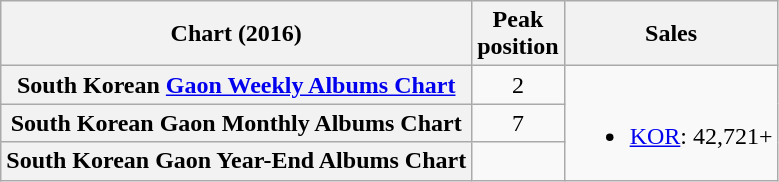<table class="wikitable sortable plainrowheaders" style="text-align:center;">
<tr>
<th scope="col">Chart (2016)</th>
<th scope="col">Peak<br>position</th>
<th scope="col">Sales</th>
</tr>
<tr>
<th scope="row">South Korean <a href='#'>Gaon Weekly Albums Chart</a></th>
<td>2</td>
<td rowspan="3"><br><ul><li><a href='#'>KOR</a>: 42,721+</li></ul></td>
</tr>
<tr>
<th scope="row">South Korean Gaon Monthly Albums Chart</th>
<td>7</td>
</tr>
<tr>
<th scope="row">South Korean Gaon Year-End Albums Chart</th>
<td></td>
</tr>
</table>
